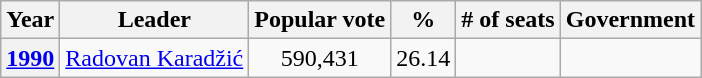<table class="wikitable" style="text-align: center;">
<tr>
<th>Year</th>
<th>Leader</th>
<th>Popular vote</th>
<th>%</th>
<th># of seats</th>
<th>Government</th>
</tr>
<tr>
<th><a href='#'>1990</a></th>
<td align=center><a href='#'>Radovan Karadžić</a></td>
<td align=center>590,431</td>
<td>26.14</td>
<td></td>
<td></td>
</tr>
</table>
